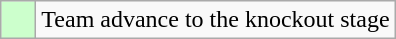<table class="wikitable">
<tr>
<td style="background:#ccffcc;">    </td>
<td>Team advance to the knockout stage</td>
</tr>
</table>
